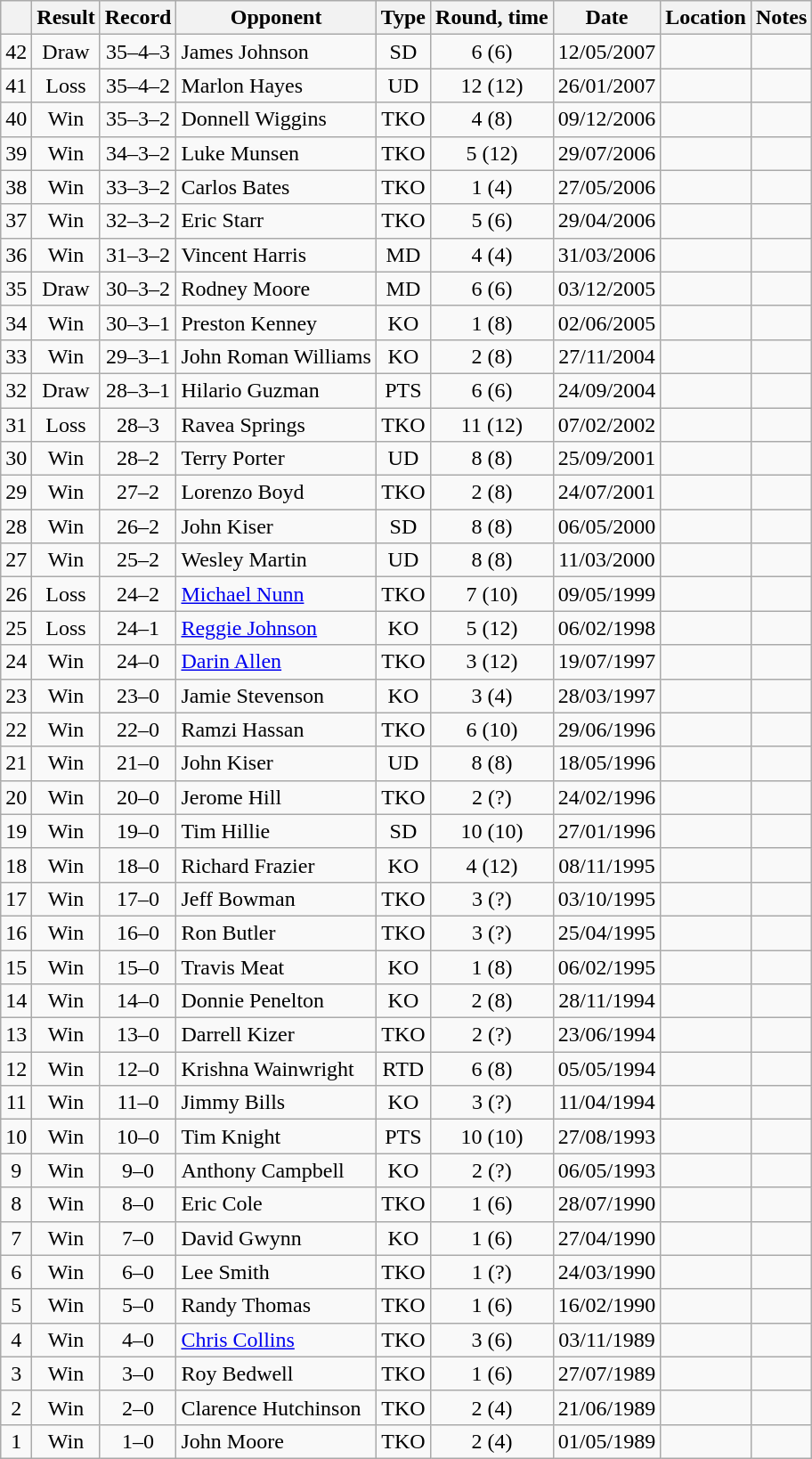<table class=wikitable style=text-align:center>
<tr>
<th></th>
<th>Result</th>
<th>Record</th>
<th>Opponent</th>
<th>Type</th>
<th>Round, time</th>
<th>Date</th>
<th>Location</th>
<th>Notes</th>
</tr>
<tr>
<td>42</td>
<td>Draw</td>
<td>35–4–3</td>
<td align=left>James Johnson</td>
<td>SD</td>
<td>6 (6)</td>
<td>12/05/2007</td>
<td align=left></td>
<td align=left></td>
</tr>
<tr>
<td>41</td>
<td>Loss</td>
<td>35–4–2</td>
<td align=left>Marlon Hayes</td>
<td>UD</td>
<td>12 (12)</td>
<td>26/01/2007</td>
<td align=left></td>
<td align=left></td>
</tr>
<tr>
<td>40</td>
<td>Win</td>
<td>35–3–2</td>
<td align=left>Donnell Wiggins</td>
<td>TKO</td>
<td>4 (8)</td>
<td>09/12/2006</td>
<td align=left></td>
<td align=left></td>
</tr>
<tr>
<td>39</td>
<td>Win</td>
<td>34–3–2</td>
<td align=left>Luke Munsen</td>
<td>TKO</td>
<td>5 (12)</td>
<td>29/07/2006</td>
<td align=left></td>
<td align=left></td>
</tr>
<tr>
<td>38</td>
<td>Win</td>
<td>33–3–2</td>
<td align=left>Carlos Bates</td>
<td>TKO</td>
<td>1 (4)</td>
<td>27/05/2006</td>
<td align=left></td>
<td align=left></td>
</tr>
<tr>
<td>37</td>
<td>Win</td>
<td>32–3–2</td>
<td align=left>Eric Starr</td>
<td>TKO</td>
<td>5 (6)</td>
<td>29/04/2006</td>
<td align=left></td>
<td align=left></td>
</tr>
<tr>
<td>36</td>
<td>Win</td>
<td>31–3–2</td>
<td align=left>Vincent Harris</td>
<td>MD</td>
<td>4 (4)</td>
<td>31/03/2006</td>
<td align=left></td>
<td align=left></td>
</tr>
<tr>
<td>35</td>
<td>Draw</td>
<td>30–3–2</td>
<td align=left>Rodney Moore</td>
<td>MD</td>
<td>6 (6)</td>
<td>03/12/2005</td>
<td align=left></td>
<td align=left></td>
</tr>
<tr>
<td>34</td>
<td>Win</td>
<td>30–3–1</td>
<td align=left>Preston Kenney</td>
<td>KO</td>
<td>1 (8)</td>
<td>02/06/2005</td>
<td align=left></td>
<td align=left></td>
</tr>
<tr>
<td>33</td>
<td>Win</td>
<td>29–3–1</td>
<td align=left>John Roman Williams</td>
<td>KO</td>
<td>2 (8)</td>
<td>27/11/2004</td>
<td align=left></td>
<td align=left></td>
</tr>
<tr>
<td>32</td>
<td>Draw</td>
<td>28–3–1</td>
<td align=left>Hilario Guzman</td>
<td>PTS</td>
<td>6 (6)</td>
<td>24/09/2004</td>
<td align=left></td>
<td align=left></td>
</tr>
<tr>
<td>31</td>
<td>Loss</td>
<td>28–3</td>
<td align=left>Ravea Springs</td>
<td>TKO</td>
<td>11 (12)</td>
<td>07/02/2002</td>
<td align=left></td>
<td align=left></td>
</tr>
<tr>
<td>30</td>
<td>Win</td>
<td>28–2</td>
<td align=left>Terry Porter</td>
<td>UD</td>
<td>8 (8)</td>
<td>25/09/2001</td>
<td align=left></td>
<td align=left></td>
</tr>
<tr>
<td>29</td>
<td>Win</td>
<td>27–2</td>
<td align=left>Lorenzo Boyd</td>
<td>TKO</td>
<td>2 (8)</td>
<td>24/07/2001</td>
<td align=left></td>
<td align=left></td>
</tr>
<tr>
<td>28</td>
<td>Win</td>
<td>26–2</td>
<td align=left>John Kiser</td>
<td>SD</td>
<td>8 (8)</td>
<td>06/05/2000</td>
<td align=left></td>
<td align=left></td>
</tr>
<tr>
<td>27</td>
<td>Win</td>
<td>25–2</td>
<td align=left>Wesley Martin</td>
<td>UD</td>
<td>8 (8)</td>
<td>11/03/2000</td>
<td align=left></td>
<td align=left></td>
</tr>
<tr>
<td>26</td>
<td>Loss</td>
<td>24–2</td>
<td align=left><a href='#'>Michael Nunn</a></td>
<td>TKO</td>
<td>7 (10)</td>
<td>09/05/1999</td>
<td align=left></td>
<td align=left></td>
</tr>
<tr>
<td>25</td>
<td>Loss</td>
<td>24–1</td>
<td align=left><a href='#'>Reggie Johnson</a></td>
<td>KO</td>
<td>5 (12)</td>
<td>06/02/1998</td>
<td align=left></td>
<td align=left></td>
</tr>
<tr>
<td>24</td>
<td>Win</td>
<td>24–0</td>
<td align=left><a href='#'>Darin Allen</a></td>
<td>TKO</td>
<td>3 (12)</td>
<td>19/07/1997</td>
<td align=left></td>
<td align=left></td>
</tr>
<tr>
<td>23</td>
<td>Win</td>
<td>23–0</td>
<td align=left>Jamie Stevenson</td>
<td>KO</td>
<td>3 (4)</td>
<td>28/03/1997</td>
<td align=left></td>
<td align=left></td>
</tr>
<tr>
<td>22</td>
<td>Win</td>
<td>22–0</td>
<td align=left>Ramzi Hassan</td>
<td>TKO</td>
<td>6 (10)</td>
<td>29/06/1996</td>
<td align=left></td>
<td align=left></td>
</tr>
<tr>
<td>21</td>
<td>Win</td>
<td>21–0</td>
<td align=left>John Kiser</td>
<td>UD</td>
<td>8 (8)</td>
<td>18/05/1996</td>
<td align=left></td>
<td align=left></td>
</tr>
<tr>
<td>20</td>
<td>Win</td>
<td>20–0</td>
<td align=left>Jerome Hill</td>
<td>TKO</td>
<td>2 (?)</td>
<td>24/02/1996</td>
<td align=left></td>
<td align=left></td>
</tr>
<tr>
<td>19</td>
<td>Win</td>
<td>19–0</td>
<td align=left>Tim Hillie</td>
<td>SD</td>
<td>10 (10)</td>
<td>27/01/1996</td>
<td align=left></td>
<td align=left></td>
</tr>
<tr>
<td>18</td>
<td>Win</td>
<td>18–0</td>
<td align=left>Richard Frazier</td>
<td>KO</td>
<td>4 (12)</td>
<td>08/11/1995</td>
<td align=left></td>
<td align=left></td>
</tr>
<tr>
<td>17</td>
<td>Win</td>
<td>17–0</td>
<td align=left>Jeff Bowman</td>
<td>TKO</td>
<td>3 (?)</td>
<td>03/10/1995</td>
<td align=left></td>
<td align=left></td>
</tr>
<tr>
<td>16</td>
<td>Win</td>
<td>16–0</td>
<td align=left>Ron Butler</td>
<td>TKO</td>
<td>3 (?)</td>
<td>25/04/1995</td>
<td align=left></td>
<td align=left></td>
</tr>
<tr>
<td>15</td>
<td>Win</td>
<td>15–0</td>
<td align=left>Travis Meat</td>
<td>KO</td>
<td>1 (8)</td>
<td>06/02/1995</td>
<td align=left></td>
<td align=left></td>
</tr>
<tr>
<td>14</td>
<td>Win</td>
<td>14–0</td>
<td align=left>Donnie Penelton</td>
<td>KO</td>
<td>2 (8)</td>
<td>28/11/1994</td>
<td align=left></td>
<td align=left></td>
</tr>
<tr>
<td>13</td>
<td>Win</td>
<td>13–0</td>
<td align=left>Darrell Kizer</td>
<td>TKO</td>
<td>2 (?)</td>
<td>23/06/1994</td>
<td align=left></td>
<td align=left></td>
</tr>
<tr>
<td>12</td>
<td>Win</td>
<td>12–0</td>
<td align=left>Krishna Wainwright</td>
<td>RTD</td>
<td>6 (8)</td>
<td>05/05/1994</td>
<td align=left></td>
<td align=left></td>
</tr>
<tr>
<td>11</td>
<td>Win</td>
<td>11–0</td>
<td align=left>Jimmy Bills</td>
<td>KO</td>
<td>3 (?)</td>
<td>11/04/1994</td>
<td align=left></td>
<td align=left></td>
</tr>
<tr>
<td>10</td>
<td>Win</td>
<td>10–0</td>
<td align=left>Tim Knight</td>
<td>PTS</td>
<td>10 (10)</td>
<td>27/08/1993</td>
<td align=left></td>
<td align=left></td>
</tr>
<tr>
<td>9</td>
<td>Win</td>
<td>9–0</td>
<td align=left>Anthony Campbell</td>
<td>KO</td>
<td>2 (?)</td>
<td>06/05/1993</td>
<td align=left></td>
<td align=left></td>
</tr>
<tr>
<td>8</td>
<td>Win</td>
<td>8–0</td>
<td align=left>Eric Cole</td>
<td>TKO</td>
<td>1 (6)</td>
<td>28/07/1990</td>
<td align=left></td>
<td align=left></td>
</tr>
<tr>
<td>7</td>
<td>Win</td>
<td>7–0</td>
<td align=left>David Gwynn</td>
<td>KO</td>
<td>1 (6)</td>
<td>27/04/1990</td>
<td align=left></td>
<td align=left></td>
</tr>
<tr>
<td>6</td>
<td>Win</td>
<td>6–0</td>
<td align=left>Lee Smith</td>
<td>TKO</td>
<td>1 (?)</td>
<td>24/03/1990</td>
<td align=left></td>
<td align=left></td>
</tr>
<tr>
<td>5</td>
<td>Win</td>
<td>5–0</td>
<td align=left>Randy Thomas</td>
<td>TKO</td>
<td>1 (6)</td>
<td>16/02/1990</td>
<td align=left></td>
<td align=left></td>
</tr>
<tr>
<td>4</td>
<td>Win</td>
<td>4–0</td>
<td align=left><a href='#'>Chris Collins</a></td>
<td>TKO</td>
<td>3 (6)</td>
<td>03/11/1989</td>
<td align=left></td>
<td align=left></td>
</tr>
<tr>
<td>3</td>
<td>Win</td>
<td>3–0</td>
<td align=left>Roy Bedwell</td>
<td>TKO</td>
<td>1 (6)</td>
<td>27/07/1989</td>
<td align=left></td>
<td align=left></td>
</tr>
<tr>
<td>2</td>
<td>Win</td>
<td>2–0</td>
<td align=left>Clarence Hutchinson</td>
<td>TKO</td>
<td>2 (4)</td>
<td>21/06/1989</td>
<td align=left></td>
<td align=left></td>
</tr>
<tr>
<td>1</td>
<td>Win</td>
<td>1–0</td>
<td align=left>John Moore</td>
<td>TKO</td>
<td>2 (4)</td>
<td>01/05/1989</td>
<td align=left></td>
<td align=left></td>
</tr>
</table>
